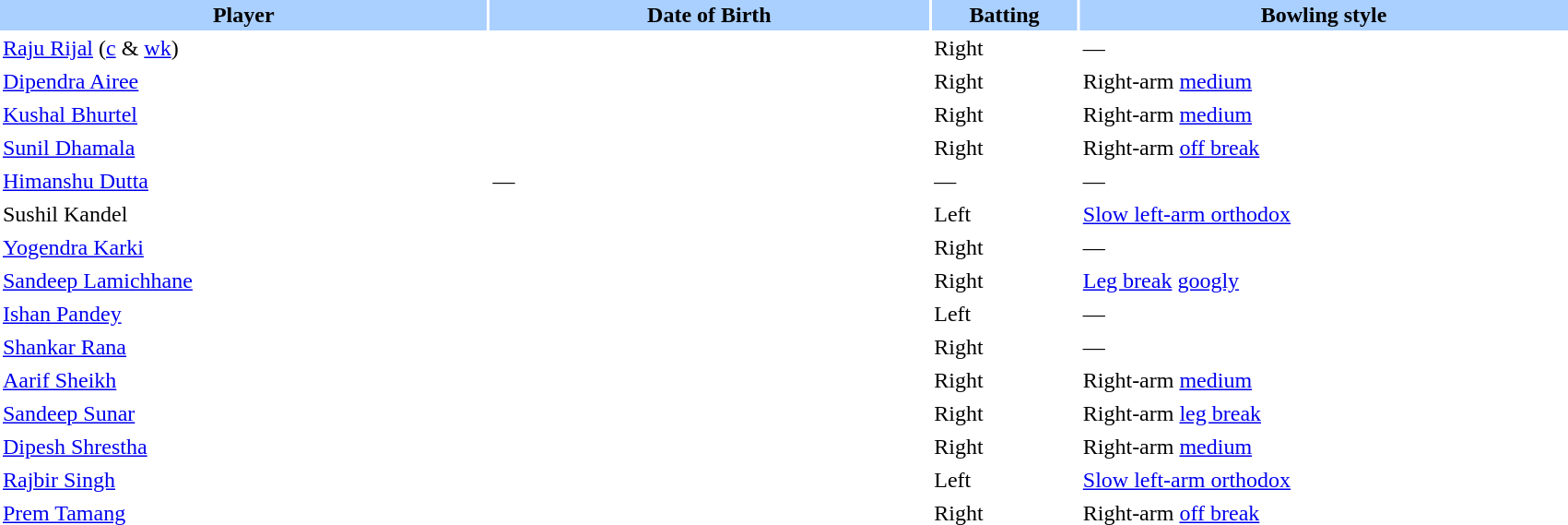<table border="0" cellspacing="2" cellpadding="2" style="width:90%;">
<tr style="background:#aad0ff;">
<th width=20%>Player</th>
<th width=18%>Date of Birth</th>
<th width=6%>Batting</th>
<th width=20%>Bowling style</th>
</tr>
<tr>
<td><a href='#'>Raju Rijal</a> (<a href='#'>c</a> & <a href='#'>wk</a>)</td>
<td></td>
<td>Right</td>
<td>—</td>
</tr>
<tr>
<td><a href='#'>Dipendra Airee</a></td>
<td></td>
<td>Right</td>
<td>Right-arm <a href='#'>medium</a></td>
</tr>
<tr>
<td><a href='#'>Kushal Bhurtel</a></td>
<td></td>
<td>Right</td>
<td>Right-arm <a href='#'>medium</a></td>
</tr>
<tr>
<td><a href='#'>Sunil Dhamala</a></td>
<td></td>
<td>Right</td>
<td>Right-arm <a href='#'>off break</a></td>
</tr>
<tr>
<td><a href='#'>Himanshu Dutta</a></td>
<td>—</td>
<td>—</td>
<td>—</td>
</tr>
<tr>
<td>Sushil Kandel</td>
<td></td>
<td>Left</td>
<td><a href='#'>Slow left-arm orthodox</a></td>
</tr>
<tr>
<td><a href='#'>Yogendra Karki</a></td>
<td></td>
<td>Right</td>
<td>—</td>
</tr>
<tr>
<td><a href='#'>Sandeep Lamichhane</a></td>
<td></td>
<td>Right</td>
<td><a href='#'>Leg break</a> <a href='#'>googly</a></td>
</tr>
<tr>
<td><a href='#'>Ishan Pandey</a></td>
<td></td>
<td>Left</td>
<td>—</td>
</tr>
<tr>
<td><a href='#'>Shankar Rana</a></td>
<td></td>
<td>Right</td>
<td>—</td>
</tr>
<tr>
<td><a href='#'>Aarif Sheikh</a></td>
<td></td>
<td>Right</td>
<td>Right-arm <a href='#'>medium</a></td>
</tr>
<tr>
<td><a href='#'>Sandeep Sunar</a></td>
<td></td>
<td>Right</td>
<td>Right-arm <a href='#'>leg break</a></td>
</tr>
<tr>
<td><a href='#'>Dipesh Shrestha</a></td>
<td></td>
<td>Right</td>
<td>Right-arm <a href='#'>medium</a></td>
</tr>
<tr>
<td><a href='#'>Rajbir Singh</a></td>
<td></td>
<td>Left</td>
<td><a href='#'>Slow left-arm orthodox</a></td>
</tr>
<tr>
<td><a href='#'>Prem Tamang</a></td>
<td></td>
<td>Right</td>
<td>Right-arm <a href='#'>off break</a></td>
</tr>
</table>
